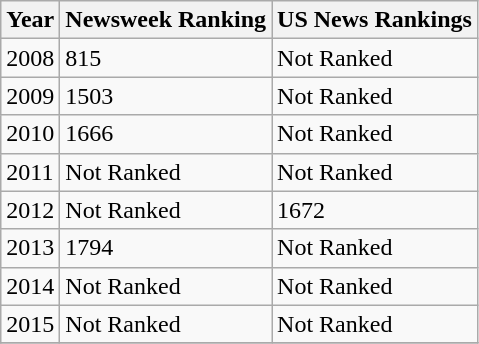<table class="wikitable">
<tr>
<th>Year</th>
<th>Newsweek Ranking</th>
<th>US News Rankings</th>
</tr>
<tr>
<td>2008</td>
<td>815</td>
<td>Not Ranked</td>
</tr>
<tr>
<td>2009</td>
<td>1503</td>
<td>Not Ranked</td>
</tr>
<tr>
<td>2010</td>
<td>1666</td>
<td>Not Ranked</td>
</tr>
<tr>
<td>2011</td>
<td>Not Ranked</td>
<td>Not Ranked</td>
</tr>
<tr>
<td>2012</td>
<td>Not Ranked</td>
<td>1672</td>
</tr>
<tr>
<td>2013</td>
<td>1794</td>
<td>Not Ranked</td>
</tr>
<tr>
<td>2014</td>
<td>Not Ranked</td>
<td>Not Ranked</td>
</tr>
<tr>
<td>2015</td>
<td>Not Ranked</td>
<td>Not Ranked</td>
</tr>
<tr>
</tr>
</table>
